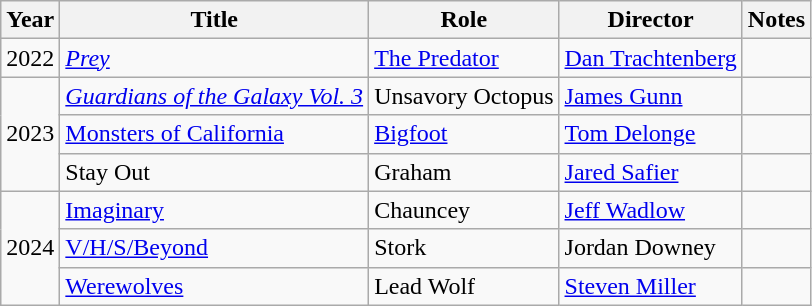<table class="wikitable">
<tr>
<th>Year</th>
<th>Title</th>
<th>Role</th>
<th>Director</th>
<th class = "unsortable">Notes</th>
</tr>
<tr>
<td rowspan=1>2022</td>
<td><em><a href='#'>Prey</a></em></td>
<td><a href='#'>The Predator</a></td>
<td><a href='#'>Dan Trachtenberg</a></td>
<td></td>
</tr>
<tr>
<td rowspan=3>2023</td>
<td><em><a href='#'>Guardians of the Galaxy Vol. 3</a></td>
<td>Unsavory Octopus</td>
<td><a href='#'>James Gunn</a></td>
<td></td>
</tr>
<tr>
<td></em><a href='#'>Monsters of California</a><em></td>
<td><a href='#'>Bigfoot</a></td>
<td><a href='#'>Tom Delonge</a></td>
<td></td>
</tr>
<tr>
<td></em>Stay Out<em></td>
<td>Graham</td>
<td><a href='#'>Jared Safier</a></td>
<td></td>
</tr>
<tr>
<td rowspan=3>2024</td>
<td></em><a href='#'>Imaginary</a><em></td>
<td>Chauncey</td>
<td><a href='#'>Jeff Wadlow</a></td>
<td></td>
</tr>
<tr>
<td></em><a href='#'>V/H/S/Beyond</a><em></td>
<td>Stork</td>
<td>Jordan Downey</td>
<td></td>
</tr>
<tr>
<td></em><a href='#'>Werewolves</a><em></td>
<td>Lead Wolf</td>
<td><a href='#'>Steven Miller</a></td>
<td></td>
</tr>
</table>
